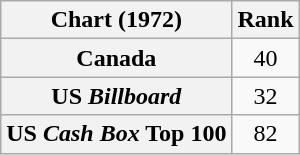<table class="wikitable sortable plainrowheaders">
<tr>
<th align="left">Chart (1972)</th>
<th style="text-align:center;">Rank</th>
</tr>
<tr>
<th scope="row">Canada</th>
<td style="text-align:center;">40</td>
</tr>
<tr>
<th scope="row">US <em>Billboard</em></th>
<td style="text-align:center;">32</td>
</tr>
<tr>
<th scope="row">US <em>Cash Box</em> Top 100</th>
<td style="text-align:center;">82</td>
</tr>
</table>
